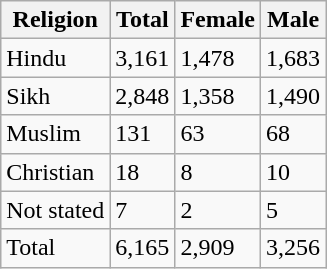<table class="wikitable sortable">
<tr>
<th>Religion</th>
<th>Total</th>
<th>Female</th>
<th>Male</th>
</tr>
<tr>
<td>Hindu</td>
<td>3,161</td>
<td>1,478</td>
<td>1,683</td>
</tr>
<tr>
<td>Sikh</td>
<td>2,848</td>
<td>1,358</td>
<td>1,490</td>
</tr>
<tr>
<td>Muslim</td>
<td>131</td>
<td>63</td>
<td>68</td>
</tr>
<tr>
<td>Christian</td>
<td>18</td>
<td>8</td>
<td>10</td>
</tr>
<tr>
<td>Not stated</td>
<td>7</td>
<td>2</td>
<td>5</td>
</tr>
<tr>
<td>Total</td>
<td>6,165</td>
<td>2,909</td>
<td>3,256</td>
</tr>
</table>
